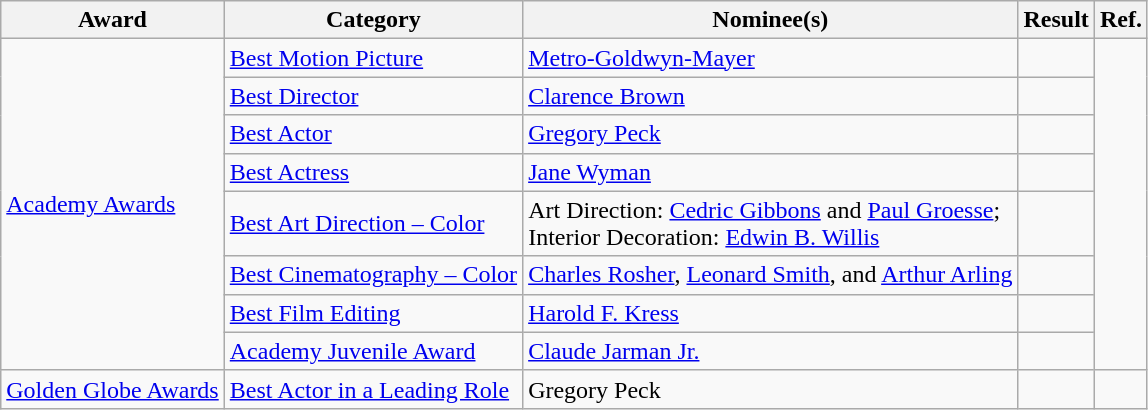<table class="wikitable plainrowheaders">
<tr>
<th>Award</th>
<th>Category</th>
<th>Nominee(s)</th>
<th>Result</th>
<th>Ref.</th>
</tr>
<tr>
<td rowspan="8"><a href='#'>Academy Awards</a></td>
<td><a href='#'>Best Motion Picture</a></td>
<td><a href='#'>Metro-Goldwyn-Mayer</a></td>
<td></td>
<td rowspan="8" align="center"></td>
</tr>
<tr>
<td><a href='#'>Best Director</a></td>
<td><a href='#'>Clarence Brown</a></td>
<td></td>
</tr>
<tr>
<td><a href='#'>Best Actor</a></td>
<td><a href='#'>Gregory Peck</a></td>
<td></td>
</tr>
<tr>
<td><a href='#'>Best Actress</a></td>
<td><a href='#'>Jane Wyman</a></td>
<td></td>
</tr>
<tr>
<td><a href='#'>Best Art Direction – Color</a></td>
<td>Art Direction: <a href='#'>Cedric Gibbons</a> and <a href='#'>Paul Groesse</a>; <br> Interior Decoration: <a href='#'>Edwin B. Willis</a></td>
<td></td>
</tr>
<tr>
<td><a href='#'>Best Cinematography – Color</a></td>
<td><a href='#'>Charles Rosher</a>, <a href='#'>Leonard Smith</a>, and <a href='#'>Arthur Arling</a></td>
<td></td>
</tr>
<tr>
<td><a href='#'>Best Film Editing</a></td>
<td><a href='#'>Harold F. Kress</a></td>
<td></td>
</tr>
<tr>
<td><a href='#'>Academy Juvenile Award</a></td>
<td><a href='#'>Claude Jarman Jr.</a></td>
<td></td>
</tr>
<tr>
<td><a href='#'>Golden Globe Awards</a></td>
<td><a href='#'>Best Actor in a Leading Role</a></td>
<td>Gregory Peck</td>
<td></td>
<td align="center"></td>
</tr>
</table>
